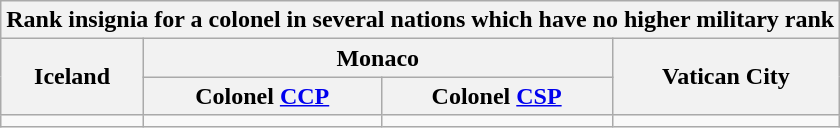<table class="wikitable" style="text-align: center">
<tr>
<th colspan="6">Rank insignia for a colonel in several nations which have no higher military rank</th>
</tr>
<tr>
<th rowspan=2>Iceland</th>
<th colspan=2>Monaco</th>
<th rowspan=2>Vatican City</th>
</tr>
<tr>
<th>Colonel <a href='#'>CCP</a></th>
<th>Colonel <a href='#'>CSP</a><br></th>
</tr>
<tr>
<td></td>
<td></td>
<td></td>
<td></td>
</tr>
</table>
